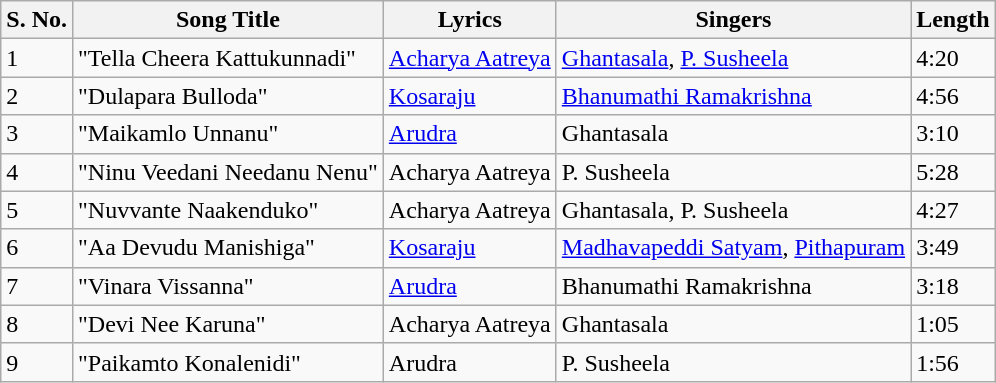<table class="wikitable">
<tr>
<th>S. No.</th>
<th>Song Title</th>
<th>Lyrics</th>
<th>Singers</th>
<th>Length</th>
</tr>
<tr>
<td>1</td>
<td>"Tella Cheera Kattukunnadi"</td>
<td><a href='#'>Acharya Aatreya</a></td>
<td><a href='#'>Ghantasala</a>, <a href='#'>P. Susheela</a></td>
<td>4:20</td>
</tr>
<tr>
<td>2</td>
<td>"Dulapara Bulloda"</td>
<td><a href='#'>Kosaraju</a></td>
<td><a href='#'>Bhanumathi Ramakrishna</a></td>
<td>4:56</td>
</tr>
<tr>
<td>3</td>
<td>"Maikamlo Unnanu"</td>
<td><a href='#'>Arudra</a></td>
<td>Ghantasala</td>
<td>3:10</td>
</tr>
<tr>
<td>4</td>
<td>"Ninu Veedani Needanu Nenu"</td>
<td>Acharya Aatreya</td>
<td>P. Susheela</td>
<td>5:28</td>
</tr>
<tr>
<td>5</td>
<td>"Nuvvante Naakenduko"</td>
<td>Acharya Aatreya</td>
<td>Ghantasala, P. Susheela</td>
<td>4:27</td>
</tr>
<tr>
<td>6</td>
<td>"Aa Devudu Manishiga"</td>
<td><a href='#'>Kosaraju</a></td>
<td><a href='#'>Madhavapeddi Satyam</a>, <a href='#'>Pithapuram</a></td>
<td>3:49</td>
</tr>
<tr>
<td>7</td>
<td>"Vinara Vissanna"</td>
<td><a href='#'>Arudra</a></td>
<td>Bhanumathi Ramakrishna</td>
<td>3:18</td>
</tr>
<tr>
<td>8</td>
<td>"Devi Nee Karuna"</td>
<td>Acharya Aatreya</td>
<td>Ghantasala</td>
<td>1:05</td>
</tr>
<tr>
<td>9</td>
<td>"Paikamto Konalenidi"</td>
<td>Arudra</td>
<td>P. Susheela</td>
<td>1:56</td>
</tr>
</table>
